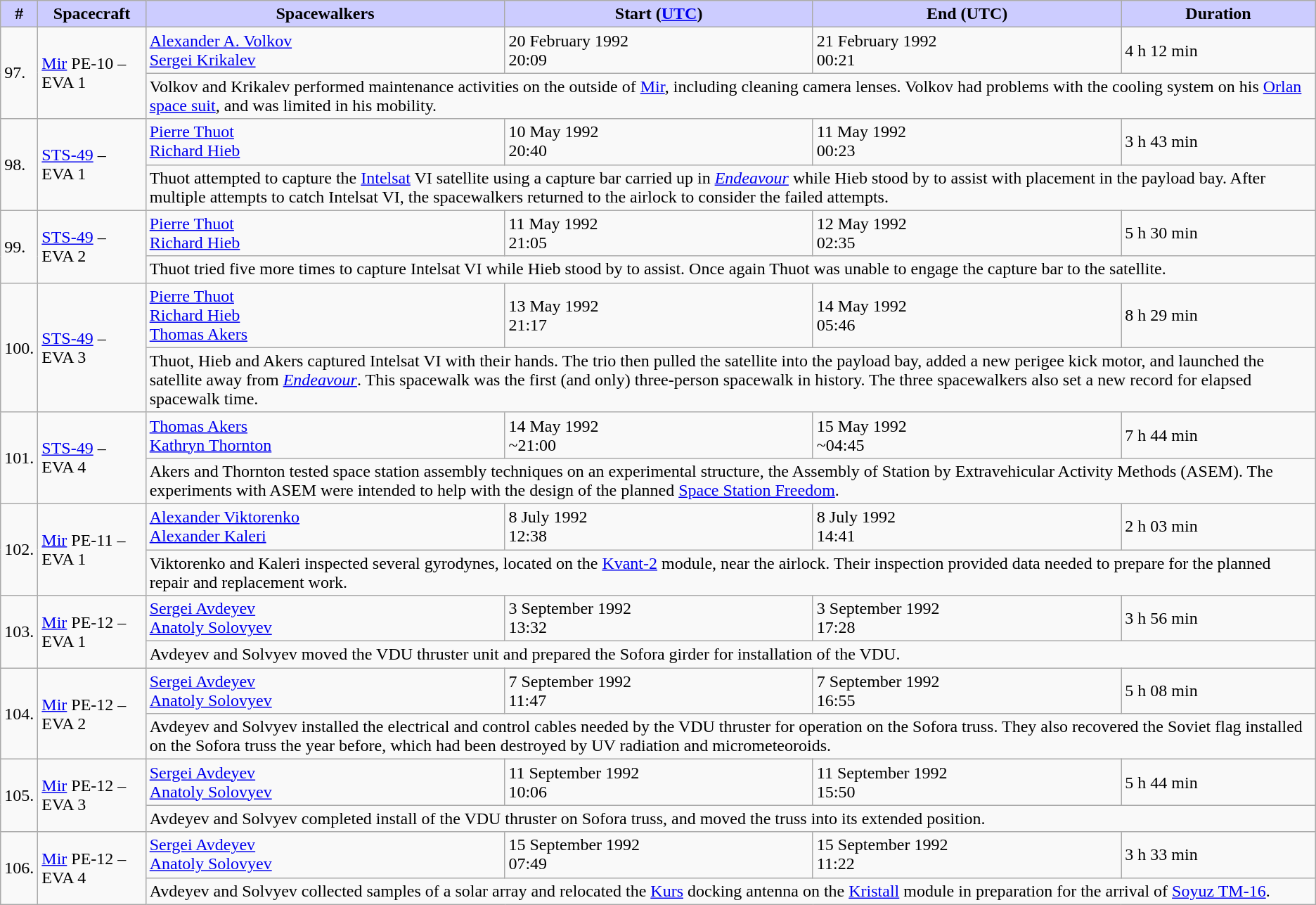<table class="wikitable sticky-header">
<tr>
<th style="background:#ccf;">#</th>
<th style="background:#ccf;">Spacecraft</th>
<th style="background:#ccf;">Spacewalkers</th>
<th style="background:#ccf;">Start (<a href='#'>UTC</a>)</th>
<th style="background:#ccf;">End (UTC)</th>
<th style="background:#ccf;">Duration</th>
</tr>
<tr>
<td rowspan=2>97.</td>
<td rowspan=2><a href='#'>Mir</a> PE-10 – EVA 1</td>
<td> <a href='#'>Alexander A. Volkov</a><br> <a href='#'>Sergei Krikalev</a></td>
<td>20 February 1992<br>20:09</td>
<td>21 February 1992<br>00:21</td>
<td>4 h 12 min</td>
</tr>
<tr>
<td colspan=4>Volkov and Krikalev performed maintenance activities on the outside of <a href='#'>Mir</a>, including cleaning camera lenses. Volkov had problems with the cooling system on his <a href='#'>Orlan space suit</a>, and was limited in his mobility.</td>
</tr>
<tr>
<td rowspan=2>98.</td>
<td rowspan=2><a href='#'>STS-49</a> – EVA 1</td>
<td> <a href='#'>Pierre Thuot</a><br> <a href='#'>Richard Hieb</a></td>
<td>10 May 1992<br>20:40</td>
<td>11 May 1992<br>00:23</td>
<td>3 h 43 min</td>
</tr>
<tr>
<td colspan=4>Thuot attempted to capture the <a href='#'>Intelsat</a> VI satellite using a capture bar carried up in <a href='#'><em>Endeavour</em></a> while Hieb stood by to assist with placement in the payload bay. After multiple attempts to catch Intelsat VI, the spacewalkers returned to the airlock to consider the failed attempts.</td>
</tr>
<tr>
<td rowspan=2>99.</td>
<td rowspan=2><a href='#'>STS-49</a> – EVA 2</td>
<td> <a href='#'>Pierre Thuot</a><br> <a href='#'>Richard Hieb</a></td>
<td>11 May 1992<br>21:05</td>
<td>12 May 1992<br>02:35</td>
<td>5 h 30 min</td>
</tr>
<tr>
<td colspan=4>Thuot tried five more times to capture Intelsat VI while Hieb stood by to assist. Once again Thuot was unable to engage the capture bar to the satellite.</td>
</tr>
<tr>
<td rowspan=2>100.</td>
<td rowspan=2><a href='#'>STS-49</a> – EVA 3</td>
<td> <a href='#'>Pierre Thuot</a><br> <a href='#'>Richard Hieb</a><br> <a href='#'>Thomas Akers</a></td>
<td>13 May 1992<br>21:17</td>
<td>14 May 1992<br>05:46</td>
<td>8 h 29 min</td>
</tr>
<tr>
<td colspan=4>Thuot, Hieb and Akers captured Intelsat VI with their hands. The trio then pulled the satellite into the payload bay, added a new perigee kick motor, and launched the satellite away from <a href='#'><em>Endeavour</em></a>. This spacewalk was the first (and only) three-person spacewalk in history. The three spacewalkers also set a new record for elapsed spacewalk time.</td>
</tr>
<tr>
<td rowspan=2>101.</td>
<td rowspan=2><a href='#'>STS-49</a> – EVA 4</td>
<td> <a href='#'>Thomas Akers</a><br> <a href='#'>Kathryn Thornton</a></td>
<td>14 May 1992<br>~21:00</td>
<td>15 May 1992<br>~04:45</td>
<td>7 h 44 min</td>
</tr>
<tr>
<td colspan=4>Akers and Thornton tested space station assembly techniques on an experimental structure, the Assembly of Station by Extravehicular Activity Methods (ASEM). The experiments with ASEM were intended to help with the design of the planned <a href='#'>Space Station Freedom</a>.</td>
</tr>
<tr>
<td rowspan=2>102.</td>
<td rowspan=2><a href='#'>Mir</a> PE-11 – EVA 1</td>
<td> <a href='#'>Alexander Viktorenko</a><br> <a href='#'>Alexander Kaleri</a></td>
<td>8 July 1992<br>12:38</td>
<td>8 July 1992<br>14:41</td>
<td>2 h 03 min</td>
</tr>
<tr>
<td colspan=4>Viktorenko and Kaleri inspected several gyrodynes, located on the <a href='#'>Kvant-2</a> module, near the airlock. Their inspection provided data needed to prepare for the planned repair and replacement work.</td>
</tr>
<tr>
<td rowspan=2>103.</td>
<td rowspan=2><a href='#'>Mir</a> PE-12 – EVA 1</td>
<td> <a href='#'>Sergei Avdeyev</a><br> <a href='#'>Anatoly Solovyev</a></td>
<td>3 September 1992<br>13:32</td>
<td>3 September 1992<br>17:28</td>
<td>3 h 56 min</td>
</tr>
<tr>
<td colspan=4>Avdeyev and Solvyev moved the VDU thruster unit and prepared the Sofora girder for installation of the VDU.</td>
</tr>
<tr>
<td rowspan=2>104.</td>
<td rowspan=2><a href='#'>Mir</a> PE-12 – EVA 2</td>
<td> <a href='#'>Sergei Avdeyev</a><br> <a href='#'>Anatoly Solovyev</a></td>
<td>7 September 1992<br>11:47</td>
<td>7 September 1992<br>16:55</td>
<td>5 h 08 min</td>
</tr>
<tr>
<td colspan=4>Avdeyev and Solvyev installed the electrical and control cables needed by the VDU thruster for operation on the Sofora truss. They also recovered the Soviet flag installed on the Sofora truss the year before, which had been destroyed by UV radiation and micrometeoroids.</td>
</tr>
<tr>
<td rowspan=2>105.</td>
<td rowspan=2><a href='#'>Mir</a> PE-12 – EVA 3</td>
<td> <a href='#'>Sergei Avdeyev</a><br> <a href='#'>Anatoly Solovyev</a></td>
<td>11 September 1992<br>10:06</td>
<td>11 September 1992<br>15:50</td>
<td>5 h 44 min</td>
</tr>
<tr>
<td colspan=4>Avdeyev and Solvyev completed install of the VDU thruster on Sofora truss, and moved the truss into its extended position.</td>
</tr>
<tr>
<td rowspan=2>106.</td>
<td rowspan=2><a href='#'>Mir</a> PE-12 – EVA 4</td>
<td> <a href='#'>Sergei Avdeyev</a><br> <a href='#'>Anatoly Solovyev</a></td>
<td>15 September 1992<br>07:49</td>
<td>15 September 1992<br>11:22</td>
<td>3 h 33 min</td>
</tr>
<tr>
<td colspan=4>Avdeyev and Solvyev collected samples of a solar array and relocated the <a href='#'>Kurs</a> docking antenna on the <a href='#'>Kristall</a> module in preparation for the arrival of <a href='#'>Soyuz TM-16</a>.</td>
</tr>
</table>
